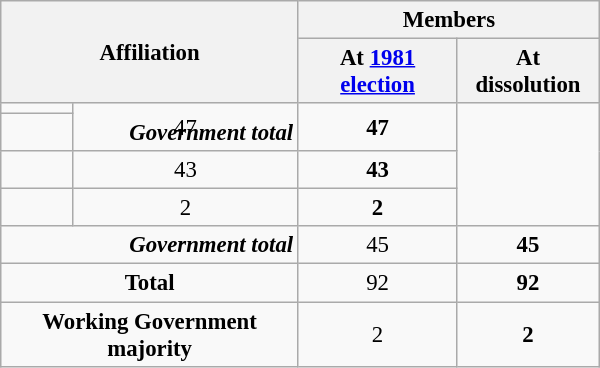<table class="wikitable" border="1" style="font-size:95%; width:300pt; text-align:center">
<tr>
<th colspan="2" rowspan="2" style="text-align:center;vertical-align:middle; ">Affiliation</th>
<th colspan="2" style="vertical-align:top;">Members</th>
</tr>
<tr>
<th>At <a href='#'>1981 election</a></th>
<th>At dissolution</th>
</tr>
<tr>
<td></td>
<td rowspan="2">47</td>
<td rowspan="2"><strong>47</strong></td>
</tr>
<tr>
<td colspan="2" rowspan="1" style="text-align:right; "><strong><em>Government total</em></strong></td>
</tr>
<tr>
<td></td>
<td>43</td>
<td><strong>43</strong></td>
</tr>
<tr>
<td></td>
<td>2</td>
<td><strong>2</strong></td>
</tr>
<tr>
<td colspan="2" rowspan="1" style="text-align:right; "><strong><em>Government total</em></strong></td>
<td>45</td>
<td><strong>45</strong></td>
</tr>
<tr>
<td colspan="2" rowspan="1"><strong>Total</strong><br></td>
<td>92</td>
<td><strong>92</strong></td>
</tr>
<tr>
<td colspan="2" rowspan="1"><strong>Working Government majority</strong></td>
<td>2</td>
<td><strong>2</strong></td>
</tr>
</table>
